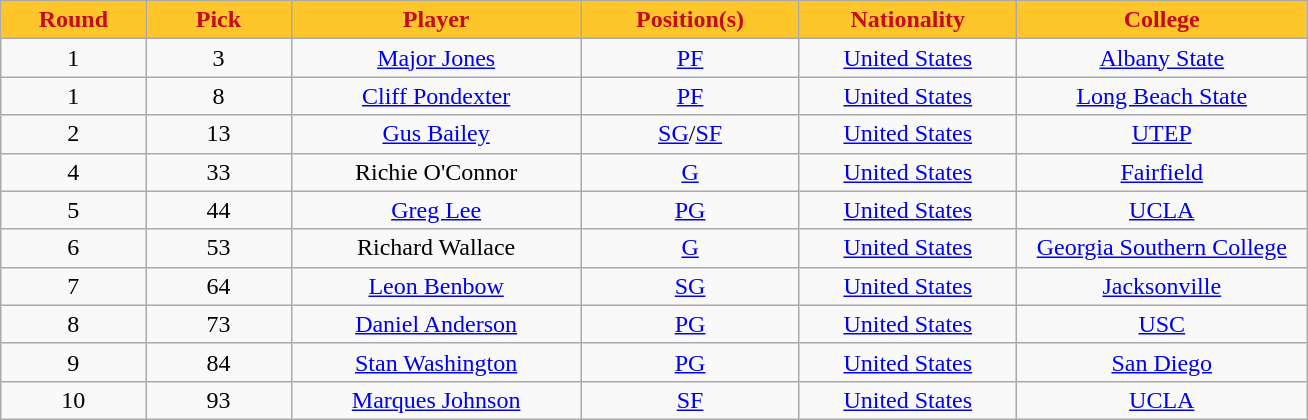<table class="wikitable sortable sortable">
<tr>
<th style="background:#FFC62C; color:#C60B1C" width="10%">Round</th>
<th style="background:#FFC62C; color:#C60B1C" width="10%">Pick</th>
<th style="background:#FFC62C; color:#C60B1C" width="20%">Player</th>
<th style="background:#FFC62C; color:#C60B1C" width="15%">Position(s)</th>
<th style="background:#FFC62C; color:#C60B1C" width="15%">Nationality</th>
<th style="background:#FFC62C; color:#C60B1C" width="20%">College</th>
</tr>
<tr style="text-align: center">
<td>1</td>
<td>3</td>
<td><a href='#'>Major Jones</a></td>
<td><a href='#'>PF</a></td>
<td> <a href='#'>United States</a></td>
<td><a href='#'>Albany State</a></td>
</tr>
<tr style="text-align: center">
<td>1</td>
<td>8</td>
<td><a href='#'>Cliff Pondexter</a></td>
<td><a href='#'>PF</a></td>
<td> <a href='#'>United States</a></td>
<td><a href='#'>Long Beach State</a></td>
</tr>
<tr style="text-align: center">
<td>2</td>
<td>13</td>
<td><a href='#'>Gus Bailey</a></td>
<td><a href='#'>SG</a>/<a href='#'>SF</a></td>
<td> <a href='#'>United States</a></td>
<td><a href='#'>UTEP</a></td>
</tr>
<tr style="text-align: center">
<td>4</td>
<td>33</td>
<td>Richie O'Connor</td>
<td><a href='#'>G</a></td>
<td> <a href='#'>United States</a></td>
<td><a href='#'>Fairfield</a></td>
</tr>
<tr style="text-align: center">
<td>5</td>
<td>44</td>
<td><a href='#'>Greg Lee</a></td>
<td><a href='#'>PG</a></td>
<td> <a href='#'>United States</a></td>
<td><a href='#'>UCLA</a></td>
</tr>
<tr style="text-align: center">
<td>6</td>
<td>53</td>
<td>Richard Wallace</td>
<td><a href='#'>G</a></td>
<td> <a href='#'>United States</a></td>
<td><a href='#'>Georgia Southern College</a></td>
</tr>
<tr style="text-align: center">
<td>7</td>
<td>64</td>
<td><a href='#'>Leon Benbow</a></td>
<td><a href='#'>SG</a></td>
<td> <a href='#'>United States</a></td>
<td><a href='#'>Jacksonville</a></td>
</tr>
<tr style="text-align: center">
<td>8</td>
<td>73</td>
<td><a href='#'>Daniel Anderson</a></td>
<td><a href='#'>PG</a></td>
<td> <a href='#'>United States</a></td>
<td><a href='#'>USC</a></td>
</tr>
<tr style="text-align: center">
<td>9</td>
<td>84</td>
<td><a href='#'>Stan Washington</a></td>
<td><a href='#'>PG</a></td>
<td> <a href='#'>United States</a></td>
<td><a href='#'>San Diego</a></td>
</tr>
<tr style="text-align: center">
<td>10</td>
<td>93</td>
<td><a href='#'>Marques Johnson</a></td>
<td><a href='#'>SF</a></td>
<td> <a href='#'>United States</a></td>
<td><a href='#'>UCLA</a></td>
</tr>
</table>
